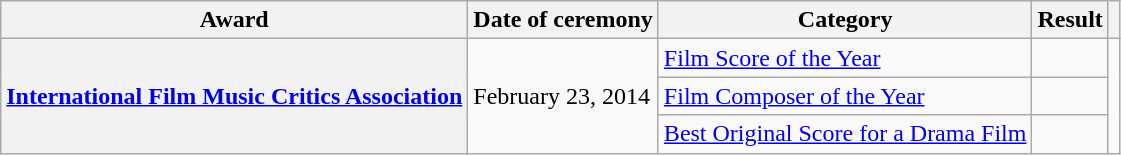<table class="wikitable plainrowheaders sortable">
<tr>
<th scope="col">Award</th>
<th scope="col">Date of ceremony</th>
<th scope="col">Category</th>
<th scope="col">Result</th>
<th scope="col" class="unsortable"></th>
</tr>
<tr>
<th scope="row" rowspan="3"><a href='#'>International Film Music Critics Association</a></th>
<td rowspan="3">February 23, 2014</td>
<td><a href='#'>Film Score of the Year</a></td>
<td></td>
<td align="center" rowspan="3"><br><br></td>
</tr>
<tr>
<td><a href='#'>Film Composer of the Year</a></td>
<td></td>
</tr>
<tr>
<td><a href='#'>Best Original Score for a Drama Film</a></td>
<td></td>
</tr>
</table>
